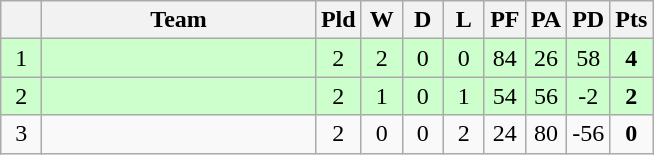<table class="wikitable" style="text-align:center;">
<tr>
<th width=20 abbr="Position"></th>
<th width=175>Team</th>
<th width=20 abbr="Played">Pld</th>
<th width=20 abbr="Won">W</th>
<th width=20 abbr="Drawn">D</th>
<th width=20 abbr="Lost">L</th>
<th width=20 abbr="Points for">PF</th>
<th width=20 abbr="Points against">PA</th>
<th width=20 abbr="Points difference">PD</th>
<th width=20 abbr="Points">Pts</th>
</tr>
<tr style="background: #ccffcc;">
<td>1</td>
<td style="text-align:left;"></td>
<td>2</td>
<td>2</td>
<td>0</td>
<td>0</td>
<td>84</td>
<td>26</td>
<td>58</td>
<td><strong>4</strong></td>
</tr>
<tr style="background: #ccffcc;">
<td>2</td>
<td style="text-align:left;"></td>
<td>2</td>
<td>1</td>
<td>0</td>
<td>1</td>
<td>54</td>
<td>56</td>
<td>-2</td>
<td><strong>2</strong></td>
</tr>
<tr>
<td>3</td>
<td style="text-align:left;"></td>
<td>2</td>
<td>0</td>
<td>0</td>
<td>2</td>
<td>24</td>
<td>80</td>
<td>-56</td>
<td><strong>0</strong></td>
</tr>
</table>
